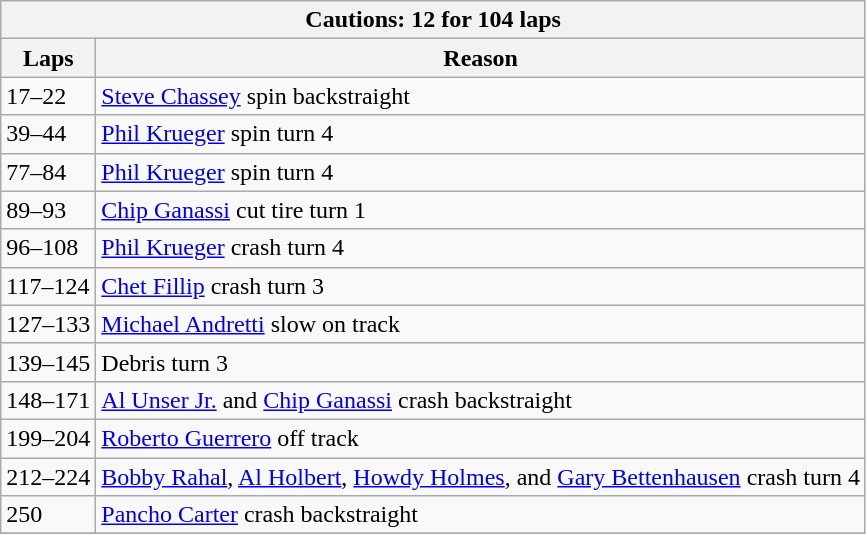<table class="wikitable">
<tr>
<th colspan=2>Cautions: 12 for 104 laps</th>
</tr>
<tr>
<th>Laps</th>
<th>Reason</th>
</tr>
<tr>
<td>17–22</td>
<td><a href='#'>Steve Chassey</a> spin backstraight</td>
</tr>
<tr>
<td>39–44</td>
<td><a href='#'>Phil Krueger</a> spin turn 4</td>
</tr>
<tr>
<td>77–84</td>
<td><a href='#'>Phil Krueger</a> spin turn 4</td>
</tr>
<tr>
<td>89–93</td>
<td><a href='#'>Chip Ganassi</a> cut tire turn 1</td>
</tr>
<tr>
<td>96–108</td>
<td><a href='#'>Phil Krueger</a> crash turn 4</td>
</tr>
<tr>
<td>117–124</td>
<td><a href='#'>Chet Fillip</a> crash turn 3</td>
</tr>
<tr>
<td>127–133</td>
<td><a href='#'>Michael Andretti</a> slow on track</td>
</tr>
<tr>
<td>139–145</td>
<td>Debris turn 3</td>
</tr>
<tr>
<td>148–171</td>
<td><a href='#'>Al Unser Jr.</a> and <a href='#'>Chip Ganassi</a> crash backstraight</td>
</tr>
<tr>
<td>199–204</td>
<td><a href='#'>Roberto Guerrero</a> off track</td>
</tr>
<tr>
<td>212–224</td>
<td><a href='#'>Bobby Rahal</a>, <a href='#'>Al Holbert</a>, <a href='#'>Howdy Holmes</a>, and <a href='#'>Gary Bettenhausen</a> crash turn 4</td>
</tr>
<tr>
<td>250</td>
<td><a href='#'>Pancho Carter</a> crash backstraight</td>
</tr>
<tr>
</tr>
</table>
